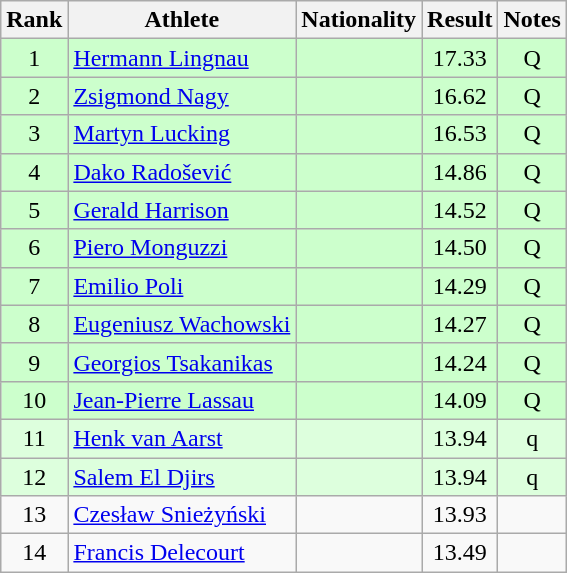<table class="wikitable sortable" style="text-align:center">
<tr>
<th>Rank</th>
<th>Athlete</th>
<th>Nationality</th>
<th>Result</th>
<th>Notes</th>
</tr>
<tr bgcolor=ccffcc>
<td>1</td>
<td align=left><a href='#'>Hermann Lingnau</a></td>
<td align=left></td>
<td>17.33</td>
<td>Q</td>
</tr>
<tr bgcolor=ccffcc>
<td>2</td>
<td align=left><a href='#'>Zsigmond Nagy</a></td>
<td align=left></td>
<td>16.62</td>
<td>Q</td>
</tr>
<tr bgcolor=ccffcc>
<td>3</td>
<td align=left><a href='#'>Martyn Lucking</a></td>
<td align=left></td>
<td>16.53</td>
<td>Q</td>
</tr>
<tr bgcolor=ccffcc>
<td>4</td>
<td align=left><a href='#'>Dako Radošević</a></td>
<td align=left></td>
<td>14.86</td>
<td>Q</td>
</tr>
<tr bgcolor=ccffcc>
<td>5</td>
<td align=left><a href='#'>Gerald Harrison</a></td>
<td align=left></td>
<td>14.52</td>
<td>Q</td>
</tr>
<tr bgcolor=ccffcc>
<td>6</td>
<td align=left><a href='#'>Piero Monguzzi</a></td>
<td align=left></td>
<td>14.50</td>
<td>Q</td>
</tr>
<tr bgcolor=ccffcc>
<td>7</td>
<td align=left><a href='#'>Emilio Poli</a></td>
<td align=left></td>
<td>14.29</td>
<td>Q</td>
</tr>
<tr bgcolor=ccffcc>
<td>8</td>
<td align=left><a href='#'>Eugeniusz Wachowski</a></td>
<td align=left></td>
<td>14.27</td>
<td>Q</td>
</tr>
<tr bgcolor=ccffcc>
<td>9</td>
<td align=left><a href='#'>Georgios Tsakanikas</a></td>
<td align=left></td>
<td>14.24</td>
<td>Q</td>
</tr>
<tr bgcolor=ccffcc>
<td>10</td>
<td align=left><a href='#'>Jean-Pierre Lassau</a></td>
<td align=left></td>
<td>14.09</td>
<td>Q</td>
</tr>
<tr bgcolor=ddffdd>
<td>11</td>
<td align=left><a href='#'>Henk van Aarst</a></td>
<td align=left></td>
<td>13.94</td>
<td>q</td>
</tr>
<tr bgcolor=ddffdd>
<td>12</td>
<td align=left><a href='#'>Salem El Djirs</a></td>
<td align=left></td>
<td>13.94</td>
<td>q</td>
</tr>
<tr>
<td>13</td>
<td align=left><a href='#'>Czesław Snieżyński</a></td>
<td align=left></td>
<td>13.93</td>
<td></td>
</tr>
<tr>
<td>14</td>
<td align=left><a href='#'>Francis Delecourt</a></td>
<td align=left></td>
<td>13.49</td>
<td></td>
</tr>
</table>
